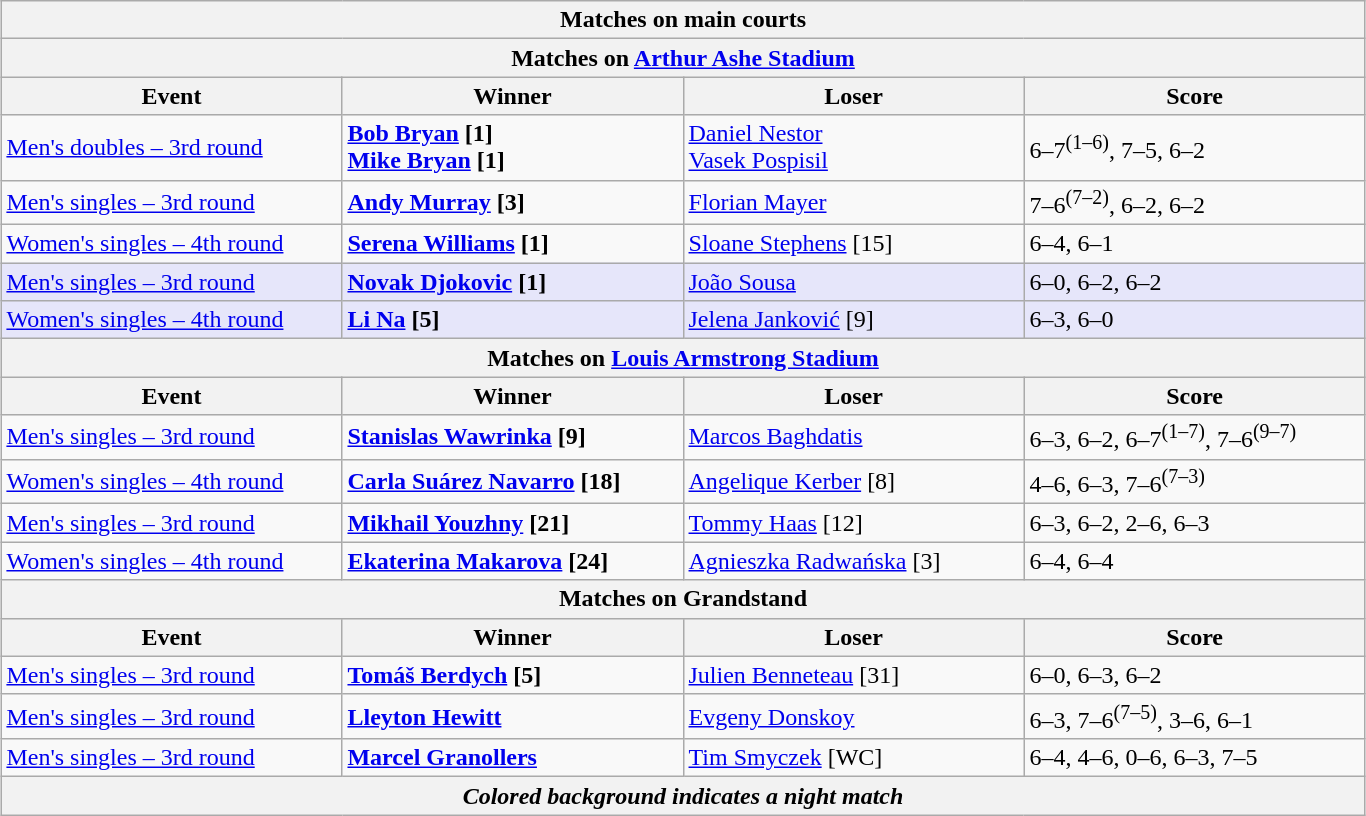<table class="wikitable collapsible uncollapsed" style="margin:auto;">
<tr>
<th colspan="4" style="white-space:nowrap;">Matches on main courts</th>
</tr>
<tr>
<th colspan="4"><strong>Matches on <a href='#'>Arthur Ashe Stadium</a></strong></th>
</tr>
<tr>
<th style="width:220px;">Event</th>
<th style="width:220px;">Winner</th>
<th style="width:220px;">Loser</th>
<th style="width:220px;">Score</th>
</tr>
<tr>
<td><a href='#'>Men's doubles – 3rd round</a></td>
<td> <strong><a href='#'>Bob Bryan</a> [1]<br> <a href='#'>Mike Bryan</a> [1]</strong></td>
<td> <a href='#'>Daniel Nestor</a><br> <a href='#'>Vasek Pospisil</a></td>
<td>6–7<sup>(1–6)</sup>, 7–5, 6–2</td>
</tr>
<tr>
<td><a href='#'>Men's singles – 3rd round</a></td>
<td> <strong><a href='#'>Andy Murray</a> [3]</strong></td>
<td> <a href='#'>Florian Mayer</a></td>
<td>7–6<sup>(7–2)</sup>, 6–2, 6–2</td>
</tr>
<tr>
<td><a href='#'>Women's singles – 4th round</a></td>
<td> <strong><a href='#'>Serena Williams</a> [1]</strong></td>
<td> <a href='#'>Sloane Stephens</a> [15]</td>
<td>6–4, 6–1</td>
</tr>
<tr style="background:lavender;">
<td><a href='#'>Men's singles – 3rd round</a></td>
<td> <strong><a href='#'>Novak Djokovic</a> [1]</strong></td>
<td> <a href='#'>João Sousa</a></td>
<td>6–0, 6–2, 6–2</td>
</tr>
<tr style="background:lavender;">
<td><a href='#'>Women's singles – 4th round</a></td>
<td> <strong><a href='#'>Li Na</a> [5]</strong></td>
<td> <a href='#'>Jelena Janković</a> [9]</td>
<td>6–3, 6–0</td>
</tr>
<tr>
<th colspan="4"><strong>Matches on <a href='#'>Louis Armstrong Stadium</a></strong></th>
</tr>
<tr>
<th style="width:220px;">Event</th>
<th style="width:220px;">Winner</th>
<th style="width:220px;">Loser</th>
<th style="width:220px;">Score</th>
</tr>
<tr>
<td><a href='#'>Men's singles – 3rd round</a></td>
<td> <strong><a href='#'>Stanislas Wawrinka</a> [9]</strong></td>
<td> <a href='#'>Marcos Baghdatis</a></td>
<td>6–3, 6–2, 6–7<sup>(1–7)</sup>, 7–6<sup>(9–7)</sup></td>
</tr>
<tr>
<td><a href='#'>Women's singles – 4th round</a></td>
<td> <strong><a href='#'>Carla Suárez Navarro</a> [18]</strong></td>
<td> <a href='#'>Angelique Kerber</a> [8]</td>
<td>4–6, 6–3, 7–6<sup>(7–3)</sup></td>
</tr>
<tr>
<td><a href='#'>Men's singles – 3rd round</a></td>
<td> <strong><a href='#'>Mikhail Youzhny</a> [21]</strong></td>
<td> <a href='#'>Tommy Haas</a> [12]</td>
<td>6–3, 6–2, 2–6, 6–3</td>
</tr>
<tr>
<td><a href='#'>Women's singles – 4th round</a></td>
<td> <strong><a href='#'>Ekaterina Makarova</a> [24]</strong></td>
<td> <a href='#'>Agnieszka Radwańska</a> [3]</td>
<td>6–4, 6–4</td>
</tr>
<tr>
<th colspan="4"><strong>Matches on Grandstand</strong></th>
</tr>
<tr>
<th style="width:220px;">Event</th>
<th style="width:220px;">Winner</th>
<th style="width:220px;">Loser</th>
<th style="width:220px;">Score</th>
</tr>
<tr>
<td><a href='#'>Men's singles – 3rd round</a></td>
<td> <strong><a href='#'>Tomáš Berdych</a> [5]</strong></td>
<td> <a href='#'>Julien Benneteau</a> [31]</td>
<td>6–0, 6–3, 6–2</td>
</tr>
<tr>
<td><a href='#'>Men's singles – 3rd round</a></td>
<td> <strong><a href='#'>Lleyton Hewitt</a></strong></td>
<td> <a href='#'>Evgeny Donskoy</a></td>
<td>6–3, 7–6<sup>(7–5)</sup>, 3–6, 6–1</td>
</tr>
<tr>
<td><a href='#'>Men's singles – 3rd round</a></td>
<td> <strong><a href='#'>Marcel Granollers</a></strong></td>
<td> <a href='#'>Tim Smyczek</a> [WC]</td>
<td>6–4, 4–6, 0–6, 6–3, 7–5</td>
</tr>
<tr>
<th colspan="4"><em>Colored background indicates a night match</em></th>
</tr>
</table>
